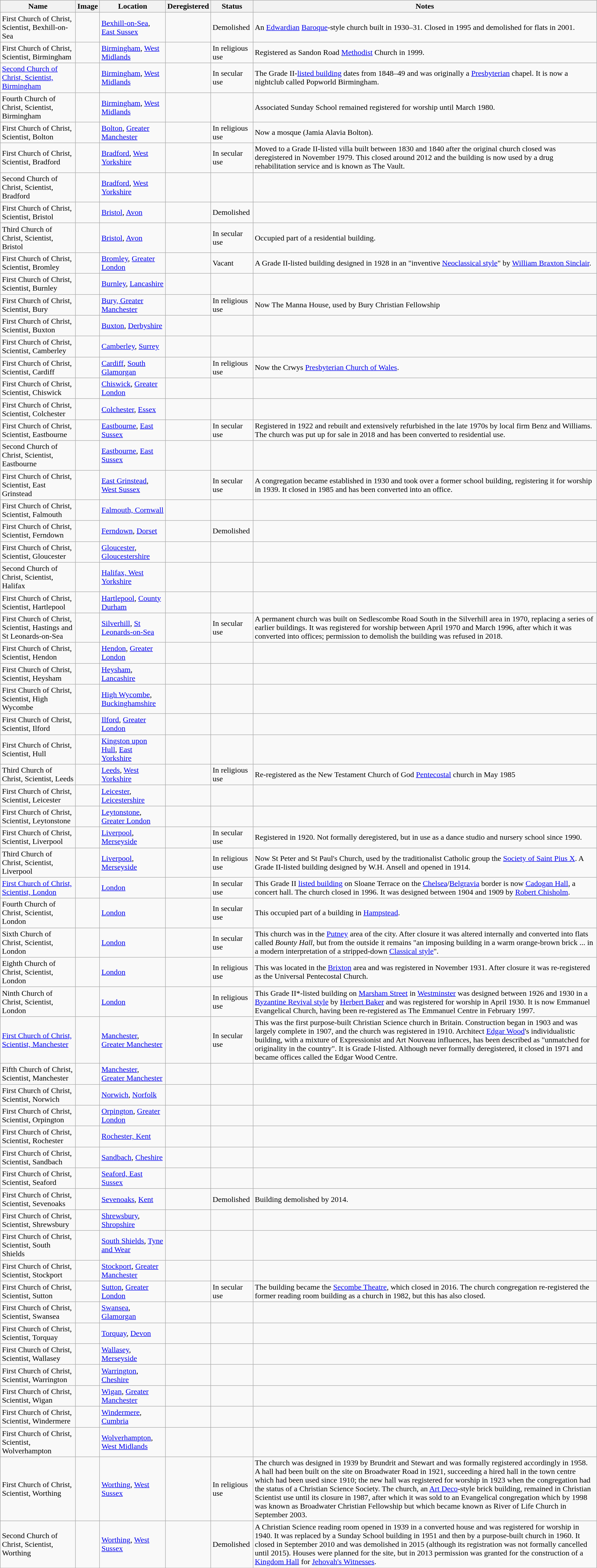<table class="wikitable sortable" style="width:98%">
<tr>
<th><strong>Name</strong></th>
<th><strong>Image</strong></th>
<th><strong>Location</strong></th>
<th><strong>Deregistered</strong></th>
<th><strong>Status</strong></th>
<th><strong>Notes</strong></th>
</tr>
<tr>
<td>First Church of Christ, Scientist, Bexhill-on-Sea</td>
<td></td>
<td><a href='#'>Bexhill-on-Sea</a>, <a href='#'>East Sussex</a><br><small></small></td>
<td></td>
<td>Demolished</td>
<td>An <a href='#'>Edwardian</a> <a href='#'>Baroque</a>-style church built in 1930–31.  Closed in 1995 and demolished for flats in 2001.</td>
</tr>
<tr>
<td>First Church of Christ, Scientist, Birmingham</td>
<td></td>
<td><a href='#'>Birmingham</a>, <a href='#'>West Midlands</a><br><small></small></td>
<td></td>
<td>In religious use</td>
<td>Registered as Sandon Road <a href='#'>Methodist</a> Church in 1999.</td>
</tr>
<tr>
<td><a href='#'>Second Church of Christ, Scientist, Birmingham</a></td>
<td></td>
<td><a href='#'>Birmingham</a>, <a href='#'>West Midlands</a><br><small></small></td>
<td></td>
<td>In secular use</td>
<td>The Grade II-<a href='#'>listed building</a> dates from 1848–49 and was originally a <a href='#'>Presbyterian</a> chapel.  It is now a nightclub called Popworld Birmingham.</td>
</tr>
<tr>
<td>Fourth Church of Christ, Scientist, Birmingham</td>
<td></td>
<td><a href='#'>Birmingham</a>, <a href='#'>West Midlands</a><br><small></small></td>
<td></td>
<td></td>
<td>Associated Sunday School remained registered for worship until March 1980.</td>
</tr>
<tr>
<td>First Church of Christ, Scientist, Bolton</td>
<td></td>
<td><a href='#'>Bolton</a>, <a href='#'>Greater Manchester</a><br><small></small></td>
<td></td>
<td>In religious use</td>
<td>Now a mosque (Jamia Alavia Bolton).</td>
</tr>
<tr>
<td>First Church of Christ, Scientist, Bradford</td>
<td></td>
<td><a href='#'>Bradford</a>, <a href='#'>West Yorkshire</a></td>
<td></td>
<td>In secular use</td>
<td>Moved to a Grade II-listed villa built between 1830 and 1840 after the original church closed was deregistered in November 1979.  This closed around 2012 and the building is now used by a drug rehabilitation service and is known as The Vault.</td>
</tr>
<tr>
<td>Second Church of Christ, Scientist, Bradford</td>
<td></td>
<td><a href='#'>Bradford</a>, <a href='#'>West Yorkshire</a><br><small></small></td>
<td></td>
<td></td>
<td></td>
</tr>
<tr>
<td>First Church of Christ, Scientist, Bristol</td>
<td></td>
<td><a href='#'>Bristol</a>, <a href='#'>Avon</a><br><small></small></td>
<td></td>
<td>Demolished</td>
<td></td>
</tr>
<tr>
<td>Third Church of Christ, Scientist, Bristol</td>
<td></td>
<td><a href='#'>Bristol</a>, <a href='#'>Avon</a><br><small></small></td>
<td></td>
<td>In secular use</td>
<td>Occupied part of a residential building.</td>
</tr>
<tr>
<td>First Church of Christ, Scientist, Bromley</td>
<td></td>
<td><a href='#'>Bromley</a>, <a href='#'>Greater London</a><br><small></small></td>
<td></td>
<td>Vacant</td>
<td>A Grade II-listed building designed in 1928 in an "inventive <a href='#'>Neoclassical style</a>" by <a href='#'>William Braxton Sinclair</a>.</td>
</tr>
<tr>
<td>First Church of Christ, Scientist, Burnley</td>
<td></td>
<td><a href='#'>Burnley</a>, <a href='#'>Lancashire</a></td>
<td></td>
<td></td>
<td></td>
</tr>
<tr>
<td>First Church of Christ, Scientist, Bury</td>
<td></td>
<td><a href='#'>Bury, Greater Manchester</a><br><small></small></td>
<td></td>
<td>In religious use</td>
<td>Now The Manna House, used by Bury Christian Fellowship</td>
</tr>
<tr>
<td>First Church of Christ, Scientist, Buxton</td>
<td></td>
<td><a href='#'>Buxton</a>, <a href='#'>Derbyshire</a></td>
<td></td>
<td></td>
<td></td>
</tr>
<tr>
<td>First Church of Christ, Scientist, Camberley</td>
<td></td>
<td><a href='#'>Camberley</a>, <a href='#'>Surrey</a></td>
<td></td>
<td></td>
<td></td>
</tr>
<tr>
<td>First Church of Christ, Scientist, Cardiff</td>
<td></td>
<td><a href='#'>Cardiff</a>, <a href='#'>South Glamorgan</a></td>
<td></td>
<td>In religious use</td>
<td>Now the Crwys <a href='#'>Presbyterian Church of Wales</a>.</td>
</tr>
<tr>
<td>First Church of Christ, Scientist, Chiswick</td>
<td></td>
<td><a href='#'>Chiswick</a>, <a href='#'>Greater London</a></td>
<td></td>
<td></td>
<td></td>
</tr>
<tr>
<td>First Church of Christ, Scientist, Colchester</td>
<td></td>
<td><a href='#'>Colchester</a>, <a href='#'>Essex</a></td>
<td></td>
<td></td>
<td></td>
</tr>
<tr>
<td>First Church of Christ, Scientist, Eastbourne</td>
<td></td>
<td><a href='#'>Eastbourne</a>, <a href='#'>East Sussex</a><br><small></small></td>
<td></td>
<td>In secular use</td>
<td>Registered in 1922 and rebuilt and extensively refurbished in the late 1970s by local firm Benz and Williams.  The church was put up for sale in 2018 and has been converted to residential use.</td>
</tr>
<tr>
<td>Second Church of Christ, Scientist, Eastbourne</td>
<td></td>
<td><a href='#'>Eastbourne</a>, <a href='#'>East Sussex</a></td>
<td></td>
<td></td>
<td></td>
</tr>
<tr>
<td>First Church of Christ, Scientist, East Grinstead</td>
<td></td>
<td><a href='#'>East Grinstead</a>, <a href='#'>West Sussex</a><br><small></small></td>
<td></td>
<td>In secular use</td>
<td>A congregation became established in 1930 and took over a former school building, registering it for worship in 1939.  It closed in 1985 and has been converted into an office.</td>
</tr>
<tr>
<td>First Church of Christ, Scientist, Falmouth</td>
<td></td>
<td><a href='#'>Falmouth, Cornwall</a></td>
<td></td>
<td></td>
<td></td>
</tr>
<tr>
<td>First Church of Christ, Scientist, Ferndown</td>
<td></td>
<td><a href='#'>Ferndown</a>, <a href='#'>Dorset</a></td>
<td></td>
<td>Demolished</td>
<td></td>
</tr>
<tr>
<td>First Church of Christ, Scientist, Gloucester</td>
<td></td>
<td><a href='#'>Gloucester</a>, <a href='#'>Gloucestershire</a></td>
<td></td>
<td></td>
<td></td>
</tr>
<tr>
<td>Second Church of Christ, Scientist, Halifax</td>
<td></td>
<td><a href='#'>Halifax, West Yorkshire</a></td>
<td></td>
<td></td>
<td></td>
</tr>
<tr>
<td>First Church of Christ, Scientist, Hartlepool</td>
<td></td>
<td><a href='#'>Hartlepool</a>, <a href='#'>County Durham</a></td>
<td></td>
<td></td>
<td></td>
</tr>
<tr>
<td>First Church of Christ, Scientist, Hastings and St Leonards-on-Sea</td>
<td></td>
<td><a href='#'>Silverhill</a>, <a href='#'>St Leonards-on-Sea</a><br><small></small></td>
<td></td>
<td>In secular use</td>
<td>A permanent church was built on Sedlescombe Road South in the Silverhill area in 1970, replacing a series of earlier buildings.  It was registered for worship between April 1970 and March 1996, after which it was converted into offices; permission to demolish the building was refused in 2018.</td>
</tr>
<tr>
<td>First Church of Christ, Scientist, Hendon</td>
<td></td>
<td><a href='#'>Hendon</a>, <a href='#'>Greater London</a></td>
<td></td>
<td></td>
<td></td>
</tr>
<tr>
<td>First Church of Christ, Scientist, Heysham</td>
<td></td>
<td><a href='#'>Heysham</a>, <a href='#'>Lancashire</a></td>
<td></td>
<td></td>
<td></td>
</tr>
<tr>
<td>First Church of Christ, Scientist, High Wycombe</td>
<td></td>
<td><a href='#'>High Wycombe</a>, <a href='#'>Buckinghamshire</a></td>
<td></td>
<td></td>
<td></td>
</tr>
<tr>
<td>First Church of Christ, Scientist, Ilford</td>
<td></td>
<td><a href='#'>Ilford</a>, <a href='#'>Greater London</a></td>
<td></td>
<td></td>
<td></td>
</tr>
<tr>
<td>First Church of Christ, Scientist, Hull</td>
<td></td>
<td><a href='#'>Kingston upon Hull</a>, <a href='#'>East Yorkshire</a></td>
<td></td>
<td></td>
<td></td>
</tr>
<tr>
<td>Third Church of Christ, Scientist, Leeds</td>
<td></td>
<td><a href='#'>Leeds</a>, <a href='#'>West Yorkshire</a></td>
<td></td>
<td>In religious use</td>
<td>Re-registered as the New Testament Church of God <a href='#'>Pentecostal</a> church in May 1985</td>
</tr>
<tr>
<td>First Church of Christ, Scientist, Leicester</td>
<td></td>
<td><a href='#'>Leicester</a>, <a href='#'>Leicestershire</a></td>
<td></td>
<td></td>
<td></td>
</tr>
<tr>
<td>First Church of Christ, Scientist, Leytonstone</td>
<td></td>
<td><a href='#'>Leytonstone</a>, <a href='#'>Greater London</a></td>
<td></td>
<td></td>
<td></td>
</tr>
<tr>
<td>First Church of Christ, Scientist, Liverpool</td>
<td></td>
<td><a href='#'>Liverpool</a>, <a href='#'>Merseyside</a><br><small></small></td>
<td></td>
<td>In secular use</td>
<td>Registered in 1920.  Not formally deregistered, but in use as a dance studio and nursery school since 1990.</td>
</tr>
<tr>
<td>Third Church of Christ, Scientist, Liverpool</td>
<td></td>
<td><a href='#'>Liverpool</a>, <a href='#'>Merseyside</a><br><small></small></td>
<td></td>
<td>In religious use</td>
<td>Now St Peter and St Paul's Church, used by the traditionalist Catholic group the <a href='#'>Society of Saint Pius X</a>.  A Grade II-listed building designed by W.H. Ansell and opened in 1914.</td>
</tr>
<tr>
<td><a href='#'>First Church of Christ, Scientist, London</a></td>
<td></td>
<td><a href='#'>London</a><br><small></small></td>
<td></td>
<td>In secular use</td>
<td>This Grade II <a href='#'>listed building</a> on Sloane Terrace on the <a href='#'>Chelsea</a>/<a href='#'>Belgravia</a> border is now <a href='#'>Cadogan Hall</a>, a concert hall.  The church closed in 1996.  It was designed between 1904 and 1909 by <a href='#'>Robert Chisholm</a>.</td>
</tr>
<tr>
<td>Fourth Church of Christ, Scientist, London</td>
<td></td>
<td><a href='#'>London</a></td>
<td></td>
<td>In secular use</td>
<td>This occupied part of a building in <a href='#'>Hampstead</a>.</td>
</tr>
<tr>
<td>Sixth Church of Christ, Scientist, London</td>
<td></td>
<td><a href='#'>London</a><br><small></small></td>
<td></td>
<td>In secular use</td>
<td>This church was in the <a href='#'>Putney</a> area of the city.  After closure it was altered internally and converted into flats called <em>Bounty Hall</em>, but from the outside it remains "an imposing building in a warm orange-brown brick ... in a modern interpretation of a stripped-down <a href='#'>Classical style</a>".</td>
</tr>
<tr>
<td>Eighth Church of Christ, Scientist, London</td>
<td></td>
<td><a href='#'>London</a><br><small></small></td>
<td></td>
<td>In religious use</td>
<td>This was located in the <a href='#'>Brixton</a> area and was registered in November 1931.  After closure it was re-registered as the Universal Pentecostal Church.</td>
</tr>
<tr>
<td>Ninth Church of Christ, Scientist, London</td>
<td></td>
<td><a href='#'>London</a><br><small></small></td>
<td></td>
<td>In religious use</td>
<td>This Grade II*-listed building on <a href='#'>Marsham Street</a> in <a href='#'>Westminster</a> was designed between 1926 and 1930 in a <a href='#'>Byzantine Revival style</a> by <a href='#'>Herbert Baker</a> and was registered for worship in April 1930.  It is now Emmanuel Evangelical Church, having been re-registered as The Emmanuel Centre in February 1997.</td>
</tr>
<tr>
<td><a href='#'>First Church of Christ, Scientist, Manchester</a></td>
<td></td>
<td><a href='#'>Manchester</a>, <a href='#'>Greater Manchester</a><br><small></small></td>
<td></td>
<td>In secular use</td>
<td>This was the first purpose-built Christian Science church in Britain.  Construction began in 1903 and was largely complete in 1907, and the church was registered in 1910.  Architect <a href='#'>Edgar Wood</a>'s individualistic building, with a mixture of Expressionist and Art Nouveau influences, has been described as "unmatched for originality in the country".  It is Grade I-listed.  Although never formally deregistered, it closed in 1971 and became offices called the Edgar Wood Centre.</td>
</tr>
<tr>
<td>Fifth Church of Christ, Scientist, Manchester</td>
<td></td>
<td><a href='#'>Manchester</a>, <a href='#'>Greater Manchester</a></td>
<td></td>
<td></td>
<td></td>
</tr>
<tr>
<td>First Church of Christ, Scientist, Norwich</td>
<td></td>
<td><a href='#'>Norwich</a>, <a href='#'>Norfolk</a></td>
<td></td>
<td></td>
<td></td>
</tr>
<tr>
<td>First Church of Christ, Scientist, Orpington</td>
<td></td>
<td><a href='#'>Orpington</a>, <a href='#'>Greater London</a></td>
<td></td>
<td></td>
<td></td>
</tr>
<tr>
<td>First Church of Christ, Scientist, Rochester</td>
<td></td>
<td><a href='#'>Rochester, Kent</a></td>
<td></td>
<td></td>
<td></td>
</tr>
<tr>
<td>First Church of Christ, Scientist, Sandbach</td>
<td></td>
<td><a href='#'>Sandbach</a>, <a href='#'>Cheshire</a></td>
<td></td>
<td></td>
<td></td>
</tr>
<tr>
<td>First Church of Christ, Scientist, Seaford</td>
<td></td>
<td><a href='#'>Seaford, East Sussex</a></td>
<td></td>
<td></td>
<td></td>
</tr>
<tr>
<td>First Church of Christ, Scientist, Sevenoaks</td>
<td></td>
<td><a href='#'>Sevenoaks</a>, <a href='#'>Kent</a></td>
<td></td>
<td>Demolished</td>
<td>Building demolished by 2014.</td>
</tr>
<tr>
<td>First Church of Christ, Scientist, Shrewsbury</td>
<td></td>
<td><a href='#'>Shrewsbury</a>, <a href='#'>Shropshire</a></td>
<td></td>
<td></td>
<td></td>
</tr>
<tr>
<td>First Church of Christ, Scientist, South Shields</td>
<td></td>
<td><a href='#'>South Shields</a>, <a href='#'>Tyne and Wear</a></td>
<td></td>
<td></td>
<td></td>
</tr>
<tr>
<td>First Church of Christ, Scientist, Stockport</td>
<td></td>
<td><a href='#'>Stockport</a>, <a href='#'>Greater Manchester</a></td>
<td></td>
<td></td>
<td></td>
</tr>
<tr>
<td>First Church of Christ, Scientist, Sutton</td>
<td></td>
<td><a href='#'>Sutton</a>, <a href='#'>Greater London</a></td>
<td></td>
<td>In secular use</td>
<td>The building became the <a href='#'>Secombe Theatre</a>, which closed in 2016.  The church congregation re-registered the former reading room building as a church in 1982, but this has also closed.</td>
</tr>
<tr>
<td>First Church of Christ, Scientist, Swansea</td>
<td></td>
<td><a href='#'>Swansea</a>, <a href='#'>Glamorgan</a></td>
<td></td>
<td></td>
<td></td>
</tr>
<tr>
<td>First Church of Christ, Scientist, Torquay</td>
<td></td>
<td><a href='#'>Torquay</a>, <a href='#'>Devon</a></td>
<td></td>
<td></td>
<td></td>
</tr>
<tr>
<td>First Church of Christ, Scientist, Wallasey</td>
<td></td>
<td><a href='#'>Wallasey</a>, <a href='#'>Merseyside</a></td>
<td></td>
<td></td>
<td></td>
</tr>
<tr>
<td>First Church of Christ, Scientist, Warrington</td>
<td></td>
<td><a href='#'>Warrington</a>, <a href='#'>Cheshire</a></td>
<td></td>
<td></td>
<td></td>
</tr>
<tr>
<td>First Church of Christ, Scientist, Wigan</td>
<td></td>
<td><a href='#'>Wigan</a>, <a href='#'>Greater Manchester</a></td>
<td></td>
<td></td>
<td></td>
</tr>
<tr>
<td>First Church of Christ, Scientist, Windermere</td>
<td></td>
<td><a href='#'>Windermere</a>, <a href='#'>Cumbria</a></td>
<td></td>
<td></td>
<td></td>
</tr>
<tr>
<td>First Church of Christ, Scientist, Wolverhampton</td>
<td></td>
<td><a href='#'>Wolverhampton</a>, <a href='#'>West Midlands</a></td>
<td></td>
<td></td>
<td></td>
</tr>
<tr>
<td>First Church of Christ, Scientist, Worthing</td>
<td></td>
<td><a href='#'>Worthing</a>, <a href='#'>West Sussex</a><br><small></small></td>
<td></td>
<td>In religious use</td>
<td>The church was designed in 1939 by Brundrit and Stewart and was formally registered accordingly in 1958.  A hall had been built on the site on Broadwater Road in 1921, succeeding a hired hall in the town centre which had been used since 1910; the new hall was registered for worship in 1923 when the congregation had the status of a Christian Science Society.  The church, an <a href='#'>Art Deco</a>-style brick building, remained in Christian Scientist use until its closure in 1987, after which it was sold to an Evangelical congregation which by 1998 was known as Broadwater Christian Fellowship but which became known as River of Life Church in September 2003.</td>
</tr>
<tr>
<td>Second Church of Christ, Scientist, Worthing</td>
<td></td>
<td><a href='#'>Worthing</a>, <a href='#'>West Sussex</a><br><small></small></td>
<td></td>
<td>Demolished</td>
<td>A Christian Science reading room opened in 1939 in a converted house and was registered for worship in 1940.  It was replaced by a Sunday School building in 1951 and then by a purpose-built church in 1960.  It closed in September 2010 and was demolished in 2015 (although its registration was not formally cancelled until 2015).  Houses were planned for the site, but in 2013 permission was granted for the construction of a <a href='#'>Kingdom Hall</a> for <a href='#'>Jehovah's Witnesses</a>.</td>
</tr>
<tr>
</tr>
</table>
